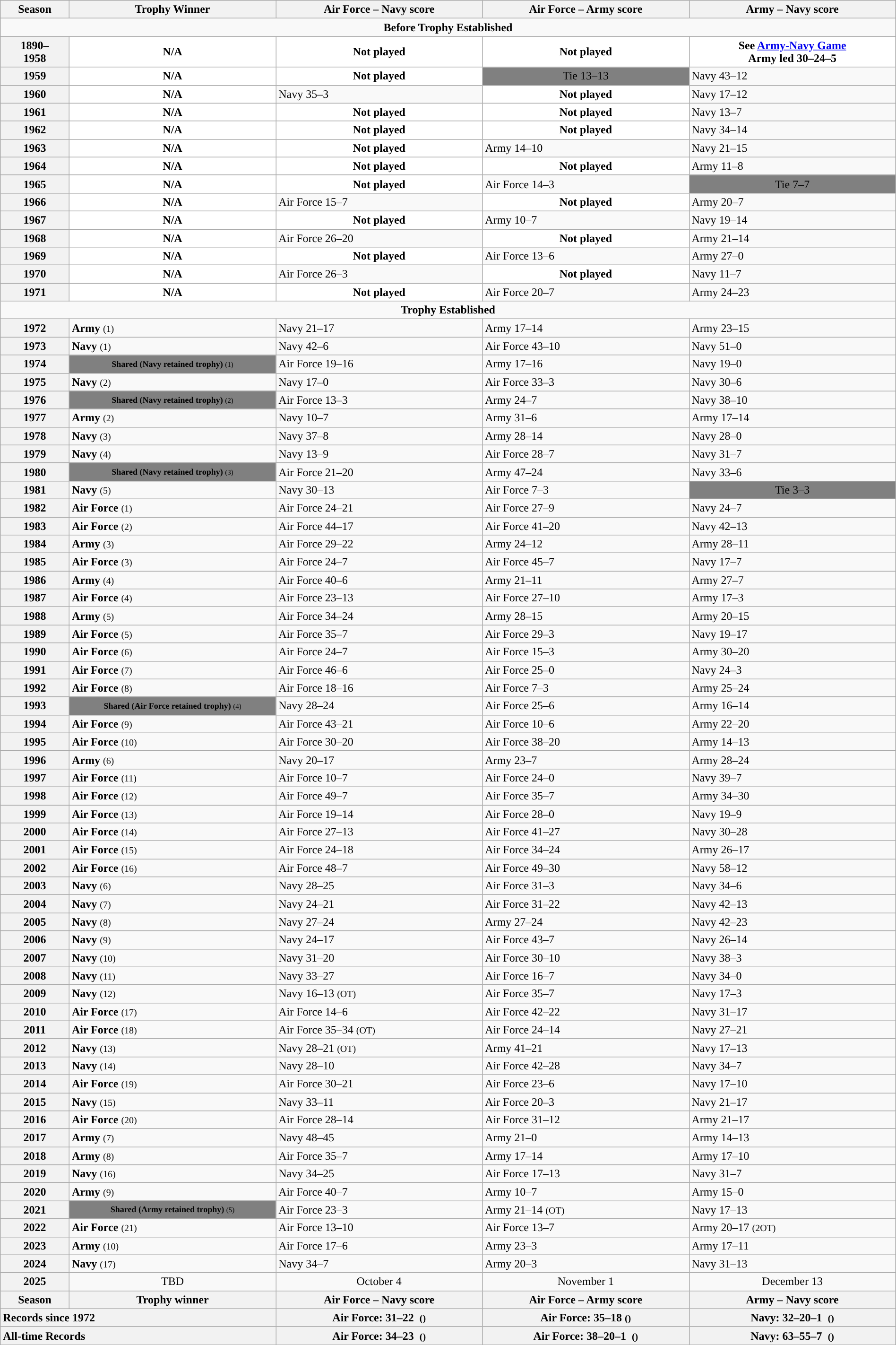<table class="wikitable" style="margin: 1em auto 1em auto" width="100%">
<tr>
<th width="5%">Season</th>
<th width="15%">Trophy Winner</th>
<th width="15%">Air Force – Navy score</th>
<th width="15%">Air Force – Army score</th>
<th width="15%">Army – Navy score</th>
</tr>
<tr>
<td colspan=5 style="text-align: center;"><strong>Before Trophy Established</strong></td>
</tr>
<tr>
<th>1890–<br>1958</th>
<td style="background: white; color: black; text-align:center;"><strong>N/A</strong></td>
<td style="background: white; color: black; text-align:center;"><strong>Not played</strong></td>
<td style="background: white; color: black; text-align:center;"><strong>Not played</strong></td>
<td style="background: white; color: black; text-align:center;"><strong>See <a href='#'>Army-Navy Game</a><br>Army led 30–24–5</strong></td>
</tr>
<tr>
<th>1959</th>
<td style="background: white; color: black; text-align:center;"><strong>N/A</strong></td>
<td style="background: white; color: black; text-align:center;"><strong>Not played</strong></td>
<td style="background: gray; color: black; text-align:center;">Tie 13–13</td>
<td>Navy 43–12</td>
</tr>
<tr>
<th>1960</th>
<td style="background: white; color: black; text-align:center;"><strong>N/A</strong></td>
<td>Navy 35–3</td>
<td style="background: white; color: black; text-align:center;"><strong>Not played</strong></td>
<td>Navy 17–12</td>
</tr>
<tr>
<th>1961</th>
<td style="background: white; color: black; text-align:center;"><strong>N/A</strong></td>
<td style="background: white; color: black; text-align:center;"><strong>Not played</strong></td>
<td style="background: white; color: black; text-align:center;"><strong>Not played</strong></td>
<td>Navy 13–7</td>
</tr>
<tr>
<th>1962</th>
<td style="background: white; color: black; text-align:center;"><strong>N/A</strong></td>
<td style="background: white; color: black; text-align:center;"><strong>Not played</strong></td>
<td style="background: white; color: black; text-align:center;"><strong>Not played</strong></td>
<td>Navy 34–14</td>
</tr>
<tr>
<th>1963</th>
<td style="background: white; color: black; text-align:center;"><strong>N/A</strong></td>
<td style="background: white; color: black; text-align:center;"><strong>Not played</strong></td>
<td>Army 14–10</td>
<td>Navy 21–15</td>
</tr>
<tr>
<th>1964</th>
<td style="background: white; color: black; text-align:center;"><strong>N/A</strong></td>
<td style="background: white; color: black; text-align:center;"><strong>Not played</strong></td>
<td style="background: white; color: black; text-align:center;"><strong>Not played</strong></td>
<td>Army 11–8</td>
</tr>
<tr>
<th>1965</th>
<td style="background: white; color: black; text-align:center;"><strong>N/A</strong></td>
<td style="background: white; color: black; text-align:center;"><strong>Not played</strong></td>
<td>Air Force 14–3</td>
<td style="background: gray; color: black; text-align:center;">Tie 7–7</td>
</tr>
<tr>
<th>1966</th>
<td style="background: white; color: black; text-align:center;"><strong>N/A</strong></td>
<td>Air Force 15–7</td>
<td style="background: white; color: black; text-align:center;"><strong>Not played</strong></td>
<td>Army 20–7</td>
</tr>
<tr>
<th>1967</th>
<td style="background: white; color: black; text-align:center;"><strong>N/A</strong></td>
<td style="background: white; color: black; text-align:center;"><strong>Not played</strong></td>
<td>Army 10–7</td>
<td>Navy 19–14</td>
</tr>
<tr>
<th>1968</th>
<td style="background: white; color: black; text-align:center;"><strong>N/A</strong></td>
<td>Air Force 26–20</td>
<td style="background: white; color: black; text-align:center;"><strong>Not played</strong></td>
<td>Army 21–14</td>
</tr>
<tr>
<th>1969</th>
<td style="background: white; color: black; text-align:center;"><strong>N/A</strong></td>
<td style="background: white; color: black; text-align:center;"><strong>Not played</strong></td>
<td>Air Force 13–6</td>
<td>Army 27–0</td>
</tr>
<tr>
<th>1970</th>
<td style="background: white; color: black; text-align:center;"><strong>N/A</strong></td>
<td>Air Force 26–3</td>
<td style="background: white; color: black; text-align:center;"><strong>Not played</strong></td>
<td>Navy 11–7</td>
</tr>
<tr>
<th>1971</th>
<td style="background: white; color: black; text-align:center;"><strong>N/A</strong></td>
<td style="background: white; color: black; text-align:center;"><strong>Not played</strong></td>
<td>Air Force 20–7</td>
<td>Army 24–23</td>
</tr>
<tr>
<td colspan=5 style="text-align: center;"><strong>Trophy Established</strong></td>
</tr>
<tr>
<th>1972</th>
<td><strong>Army</strong> <small>(1)</small></td>
<td>Navy 21–17</td>
<td>Army 17–14</td>
<td>Army 23–15</td>
</tr>
<tr>
<th>1973</th>
<td><strong>Navy</strong> <small>(1)</small></td>
<td>Navy 42–6</td>
<td>Air Force 43–10</td>
<td>Navy 51–0</td>
</tr>
<tr>
<th>1974</th>
<td style="background: gray; color: black; text-align:center; font-size: 75%;"><strong>Shared (Navy retained trophy)</strong> <small>(1)</small></td>
<td>Air Force 19–16</td>
<td>Army 17–16</td>
<td>Navy 19–0</td>
</tr>
<tr>
<th>1975</th>
<td><strong>Navy</strong> <small>(2)</small></td>
<td>Navy 17–0</td>
<td>Air Force 33–3</td>
<td>Navy 30–6</td>
</tr>
<tr>
<th>1976</th>
<td style="background: gray; color: black; text-align:center; font-size: 75%;"><strong>Shared (Navy retained trophy)</strong> <small>(2)</small></td>
<td>Air Force 13–3</td>
<td>Army 24–7</td>
<td>Navy 38–10</td>
</tr>
<tr>
<th>1977</th>
<td><strong>Army</strong> <small>(2)</small></td>
<td>Navy 10–7</td>
<td>Army 31–6</td>
<td>Army 17–14</td>
</tr>
<tr>
<th>1978</th>
<td><strong>Navy</strong> <small>(3)</small></td>
<td>Navy 37–8</td>
<td>Army 28–14</td>
<td>Navy 28–0</td>
</tr>
<tr>
<th>1979</th>
<td><strong>Navy</strong> <small>(4)</small></td>
<td>Navy 13–9</td>
<td>Air Force 28–7</td>
<td>Navy 31–7</td>
</tr>
<tr>
<th>1980</th>
<td style="background: gray; color: black; text-align:center; font-size: 75%;"><strong>Shared (Navy retained trophy)</strong> <small>(3)</small></td>
<td>Air Force 21–20</td>
<td>Army 47–24</td>
<td>Navy 33–6</td>
</tr>
<tr>
<th>1981</th>
<td><strong>Navy</strong> <small>(5)</small></td>
<td>Navy 30–13</td>
<td>Air Force 7–3</td>
<td style="background: gray; color: black; text-align:center;">Tie 3–3</td>
</tr>
<tr>
<th>1982</th>
<td><strong>Air Force</strong> <small>(1)</small></td>
<td>Air Force 24–21</td>
<td>Air Force 27–9</td>
<td>Navy 24–7</td>
</tr>
<tr>
<th>1983</th>
<td><strong>Air Force</strong> <small>(2)</small></td>
<td>Air Force 44–17</td>
<td>Air Force 41–20</td>
<td>Navy 42–13</td>
</tr>
<tr>
<th>1984</th>
<td><strong>Army</strong> <small>(3)</small></td>
<td>Air Force 29–22</td>
<td>Army 24–12</td>
<td>Army 28–11</td>
</tr>
<tr>
<th>1985</th>
<td><strong>Air Force</strong> <small>(3)</small></td>
<td>Air Force 24–7</td>
<td>Air Force 45–7</td>
<td>Navy 17–7</td>
</tr>
<tr>
<th>1986</th>
<td><strong>Army</strong> <small>(4)</small></td>
<td>Air Force 40–6</td>
<td>Army 21–11</td>
<td>Army 27–7</td>
</tr>
<tr>
<th>1987</th>
<td><strong>Air Force</strong> <small>(4)</small></td>
<td>Air Force 23–13</td>
<td>Air Force 27–10</td>
<td>Army 17–3</td>
</tr>
<tr>
<th>1988</th>
<td><strong>Army</strong> <small>(5)</small></td>
<td>Air Force 34–24</td>
<td>Army 28–15</td>
<td>Army 20–15</td>
</tr>
<tr>
<th>1989</th>
<td><strong>Air Force</strong> <small>(5)</small></td>
<td>Air Force 35–7</td>
<td>Air Force 29–3</td>
<td>Navy 19–17</td>
</tr>
<tr>
<th>1990</th>
<td><strong>Air Force</strong> <small>(6)</small></td>
<td>Air Force 24–7</td>
<td>Air Force 15–3</td>
<td>Army 30–20</td>
</tr>
<tr>
<th>1991</th>
<td><strong>Air Force</strong> <small>(7)</small></td>
<td>Air Force 46–6</td>
<td>Air Force 25–0</td>
<td>Navy 24–3</td>
</tr>
<tr>
<th>1992</th>
<td><strong>Air Force</strong> <small>(8)</small></td>
<td>Air Force 18–16</td>
<td>Air Force 7–3</td>
<td>Army 25–24</td>
</tr>
<tr>
<th>1993</th>
<td style="background: gray; color: black; text-align:center; font-size: 75%;"><strong>Shared (Air Force retained trophy)</strong> <small>(4)</small></td>
<td>Navy 28–24</td>
<td>Air Force 25–6</td>
<td>Army 16–14</td>
</tr>
<tr>
<th>1994</th>
<td><strong>Air Force</strong> <small>(9)</small></td>
<td>Air Force 43–21</td>
<td>Air Force 10–6</td>
<td>Army 22–20</td>
</tr>
<tr>
<th>1995</th>
<td><strong>Air Force</strong> <small>(10)</small></td>
<td>Air Force 30–20</td>
<td>Air Force 38–20</td>
<td>Army 14–13</td>
</tr>
<tr>
<th>1996</th>
<td><strong>Army</strong> <small>(6)</small></td>
<td>Navy 20–17</td>
<td>Army 23–7</td>
<td>Army 28–24</td>
</tr>
<tr>
<th>1997</th>
<td><strong>Air Force</strong> <small>(11)</small></td>
<td>Air Force 10–7</td>
<td>Air Force 24–0</td>
<td>Navy 39–7</td>
</tr>
<tr>
<th>1998</th>
<td><strong>Air Force</strong> <small>(12)</small></td>
<td>Air Force 49–7</td>
<td>Air Force 35–7</td>
<td>Army 34–30</td>
</tr>
<tr>
<th>1999</th>
<td><strong>Air Force</strong> <small>(13)</small></td>
<td>Air Force 19–14</td>
<td>Air Force 28–0</td>
<td>Navy 19–9</td>
</tr>
<tr>
<th>2000</th>
<td><strong>Air Force</strong> <small>(14)</small></td>
<td>Air Force 27–13</td>
<td>Air Force 41–27</td>
<td>Navy 30–28</td>
</tr>
<tr>
<th>2001</th>
<td><strong>Air Force</strong> <small>(15)</small></td>
<td>Air Force 24–18</td>
<td>Air Force 34–24</td>
<td>Army 26–17</td>
</tr>
<tr>
<th>2002</th>
<td><strong>Air Force</strong> <small>(16)</small></td>
<td>Air Force 48–7</td>
<td>Air Force 49–30</td>
<td>Navy 58–12</td>
</tr>
<tr>
<th>2003</th>
<td><strong>Navy</strong> <small>(6)</small></td>
<td>Navy 28–25</td>
<td>Air Force 31–3</td>
<td>Navy 34–6</td>
</tr>
<tr>
<th>2004</th>
<td><strong>Navy</strong> <small>(7)</small></td>
<td>Navy 24–21</td>
<td>Air Force 31–22</td>
<td>Navy 42–13</td>
</tr>
<tr>
<th>2005</th>
<td><strong>Navy</strong> <small>(8)</small></td>
<td>Navy 27–24</td>
<td>Army 27–24</td>
<td>Navy 42–23</td>
</tr>
<tr>
<th>2006</th>
<td><strong>Navy</strong> <small>(9)</small></td>
<td>Navy 24–17</td>
<td>Air Force 43–7</td>
<td>Navy 26–14</td>
</tr>
<tr>
<th>2007</th>
<td><strong>Navy</strong> <small>(10)</small></td>
<td>Navy 31–20</td>
<td>Air Force 30–10</td>
<td>Navy 38–3</td>
</tr>
<tr>
<th>2008</th>
<td><strong>Navy</strong> <small>(11)</small></td>
<td>Navy 33–27</td>
<td>Air Force 16–7</td>
<td>Navy 34–0</td>
</tr>
<tr>
<th>2009</th>
<td><strong>Navy</strong> <small>(12)</small></td>
<td>Navy 16–13 <small>(OT)</small></td>
<td>Air Force 35–7</td>
<td>Navy 17–3</td>
</tr>
<tr>
<th>2010</th>
<td><strong>Air Force</strong> <small>(17)</small></td>
<td>Air Force 14–6</td>
<td>Air Force 42–22</td>
<td>Navy 31–17</td>
</tr>
<tr>
<th>2011</th>
<td><strong>Air Force</strong> <small>(18)</small></td>
<td>Air Force 35–34 <small>(OT)</small></td>
<td>Air Force 24–14</td>
<td>Navy 27–21</td>
</tr>
<tr>
<th>2012</th>
<td><strong>Navy</strong> <small>(13)</small></td>
<td>Navy 28–21 <small>(OT)</small></td>
<td>Army 41–21</td>
<td>Navy 17–13</td>
</tr>
<tr>
<th>2013</th>
<td><strong>Navy</strong> <small>(14)</small></td>
<td>Navy 28–10</td>
<td>Air Force 42–28</td>
<td>Navy 34–7</td>
</tr>
<tr>
<th>2014</th>
<td><strong>Air Force</strong> <small>(19)</small></td>
<td>Air Force 30–21</td>
<td>Air Force 23–6</td>
<td>Navy 17–10</td>
</tr>
<tr>
<th>2015</th>
<td><strong>Navy</strong> <small>(15)</small></td>
<td>Navy 33–11</td>
<td>Air Force 20–3</td>
<td>Navy 21–17</td>
</tr>
<tr>
<th>2016</th>
<td><strong>Air Force</strong> <small>(20)</small></td>
<td>Air Force 28–14</td>
<td>Air Force 31–12</td>
<td>Army 21–17</td>
</tr>
<tr>
<th>2017</th>
<td><strong>Army</strong> <small>(7)</small></td>
<td>Navy 48–45</td>
<td>Army 21–0</td>
<td>Army 14–13</td>
</tr>
<tr>
<th>2018</th>
<td><strong>Army</strong> <small>(8)</small></td>
<td>Air Force 35–7</td>
<td>Army 17–14</td>
<td>Army 17–10</td>
</tr>
<tr>
<th>2019</th>
<td><strong>Navy</strong> <small>(16)</small></td>
<td>Navy 34–25</td>
<td>Air Force 17–13</td>
<td>Navy 31–7</td>
</tr>
<tr>
<th>2020</th>
<td><strong>Army</strong> <small>(9)</small></td>
<td>Air Force 40–7</td>
<td>Army 10–7</td>
<td>Army 15–0</td>
</tr>
<tr>
<th>2021</th>
<td style="background: gray; color: black; text-align:center; font-size: 75%;"><strong>Shared (Army retained trophy)</strong> <small>(5)</small></td>
<td>Air Force 23–3</td>
<td>Army 21–14 <small>(OT)</small></td>
<td>Navy 17–13</td>
</tr>
<tr>
<th>2022</th>
<td><strong>Air Force</strong> <small>(21)</small></td>
<td>Air Force 13–10</td>
<td>Air Force 13–7</td>
<td>Army 20–17 <small>(2OT)</small></td>
</tr>
<tr>
<th>2023</th>
<td><strong>Army</strong> <small>(10)</small></td>
<td>Air Force 17–6</td>
<td>Army 23–3</td>
<td>Army 17–11</td>
</tr>
<tr>
<th>2024</th>
<td><strong>Navy</strong> <small>(17)</small></td>
<td>Navy 34–7</td>
<td>Army 20–3</td>
<td>Navy 31–13</td>
</tr>
<tr>
<th>2025</th>
<td align=center>TBD</td>
<td align=center>October 4</td>
<td align=center>November 1</td>
<td align=center>December 13</td>
</tr>
<tr>
<th>Season</th>
<th>Trophy winner</th>
<th>Air Force – Navy score</th>
<th>Air Force – Army score</th>
<th>Army – Navy score</th>
</tr>
<tr>
<th align=right colspan=2 style="text-align: left;">Records since 1972</th>
<th>Air Force: 31–22  <small>()</small></th>
<th>Air Force: 35–18 <small>()</small></th>
<th>Navy: 32–20–1  <small>()</small></th>
</tr>
<tr>
<th align=right colspan=2 style="text-align: left;">All-time Records</th>
<th>Air Force: 34–23  <small>()</small></th>
<th>Air Force: 38–20–1  <small>()</small></th>
<th>Navy: 63–55–7  <small>()</small></th>
</tr>
</table>
